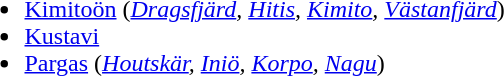<table>
<tr valign="top">
<td><br><ul><li><a href='#'>Kimitoön</a> (<em><a href='#'>Dragsfjärd</a>, <a href='#'>Hitis</a>, <a href='#'>Kimito</a>, <a href='#'>Västanfjärd</a></em>)</li><li><a href='#'>Kustavi</a></li><li><a href='#'>Pargas</a> (<em><a href='#'>Houtskär</a>, <a href='#'>Iniö</a>, <a href='#'>Korpo</a>, <a href='#'>Nagu</a></em>)</li></ul></td>
</tr>
</table>
